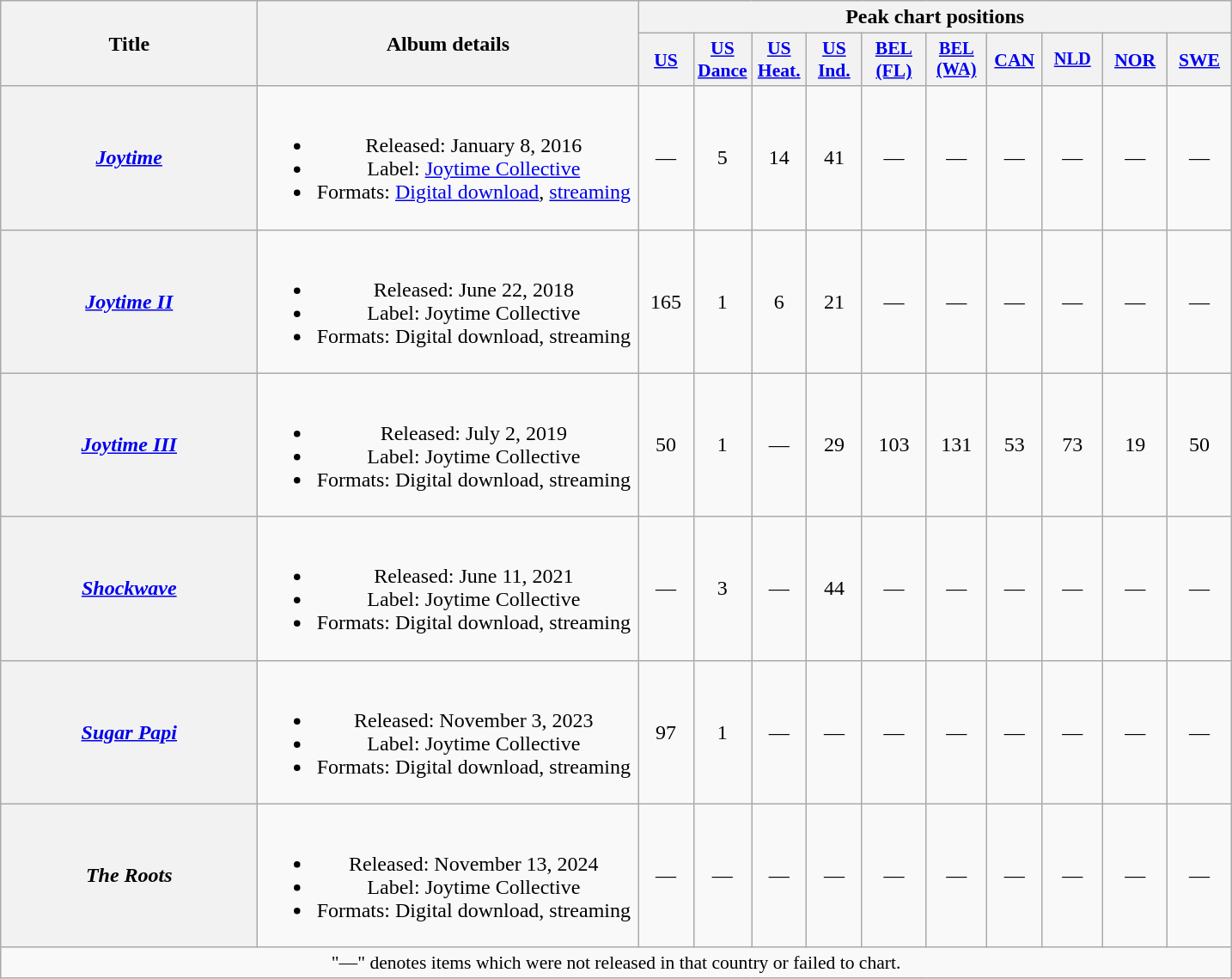<table class="wikitable plainrowheaders" style="text-align:center;">
<tr>
<th scope="col" rowspan="2" style="width:12em;">Title</th>
<th scope="col" rowspan="2" style="width:18em;">Album details</th>
<th scope="col" colspan="10">Peak chart positions</th>
</tr>
<tr>
<th scope="col" style="width:2.5em;font-size:90%;"><a href='#'>US</a><br></th>
<th scope="col" style="width:2.5em;font-size:90%;"><a href='#'>US<br>Dance</a><br></th>
<th scope="col" style="width:2.5em;font-size:90%;"><a href='#'>US<br>Heat.</a><br></th>
<th scope="col" style="width:2.5em;font-size:90%;"><a href='#'>US<br>Ind.</a><br></th>
<th scope="col" style="width:3em;font-size:90%;"><a href='#'>BEL<br>(FL)</a><br></th>
<th scope="col" style="width:3em;font-size:85%;"><a href='#'>BEL<br>(WA)</a><br></th>
<th scope="col" style="width:2.5em;font-size:90%;"><a href='#'>CAN</a><br></th>
<th scope="col" style="width:3em;font-size:85%;"><a href='#'>NLD</a><br></th>
<th scope="col" style="width:3em;font-size:90%;"><a href='#'>NOR</a><br></th>
<th scope="col" style="width:3em;font-size:90%;"><a href='#'>SWE</a><br></th>
</tr>
<tr>
<th scope="row"><em><a href='#'>Joytime</a></em></th>
<td><br><ul><li>Released: January 8, 2016</li><li>Label: <a href='#'>Joytime Collective</a></li><li>Formats: <a href='#'>Digital download</a>, <a href='#'>streaming</a></li></ul></td>
<td>—</td>
<td>5</td>
<td>14</td>
<td>41</td>
<td>—</td>
<td>—</td>
<td>—</td>
<td>—</td>
<td>—</td>
<td>—</td>
</tr>
<tr>
<th scope="row"><em><a href='#'>Joytime II</a></em></th>
<td><br><ul><li>Released: June 22, 2018</li><li>Label: Joytime Collective</li><li>Formats: Digital download, streaming</li></ul></td>
<td>165</td>
<td>1</td>
<td>6</td>
<td>21</td>
<td>—</td>
<td>—</td>
<td>—</td>
<td>—</td>
<td>—</td>
<td>—</td>
</tr>
<tr>
<th scope="row"><em><a href='#'>Joytime III</a></em></th>
<td><br><ul><li>Released: July 2, 2019</li><li>Label: Joytime Collective</li><li>Formats: Digital download, streaming</li></ul></td>
<td>50</td>
<td>1</td>
<td>—</td>
<td>29</td>
<td>103</td>
<td>131</td>
<td>53</td>
<td>73</td>
<td>19</td>
<td>50</td>
</tr>
<tr>
<th scope="row"><em><a href='#'>Shockwave</a></em></th>
<td><br><ul><li>Released: June 11, 2021</li><li>Label: Joytime Collective</li><li>Formats: Digital download, streaming</li></ul></td>
<td>—</td>
<td>3</td>
<td>—</td>
<td>44</td>
<td>—</td>
<td>—</td>
<td>—</td>
<td>—</td>
<td>—</td>
<td>—</td>
</tr>
<tr>
<th scope="row"><em><a href='#'>Sugar Papi</a></em></th>
<td><br><ul><li>Released: November 3, 2023</li><li>Label: Joytime Collective</li><li>Formats: Digital download, streaming</li></ul></td>
<td>97</td>
<td>1</td>
<td>—</td>
<td>—</td>
<td>—</td>
<td>—</td>
<td>—</td>
<td>—</td>
<td>—</td>
<td>—</td>
</tr>
<tr>
<th scope="row"><em>The Roots</em></th>
<td><br><ul><li>Released: November 13, 2024</li><li>Label: Joytime Collective</li><li>Formats: Digital download, streaming</li></ul></td>
<td>—</td>
<td>—</td>
<td>—</td>
<td>—</td>
<td>—</td>
<td>—</td>
<td>—</td>
<td>—</td>
<td>—</td>
<td>—</td>
</tr>
<tr>
<td colspan="12" style="font-size:90%;">"—" denotes items which were not released in that country or failed to chart.</td>
</tr>
</table>
